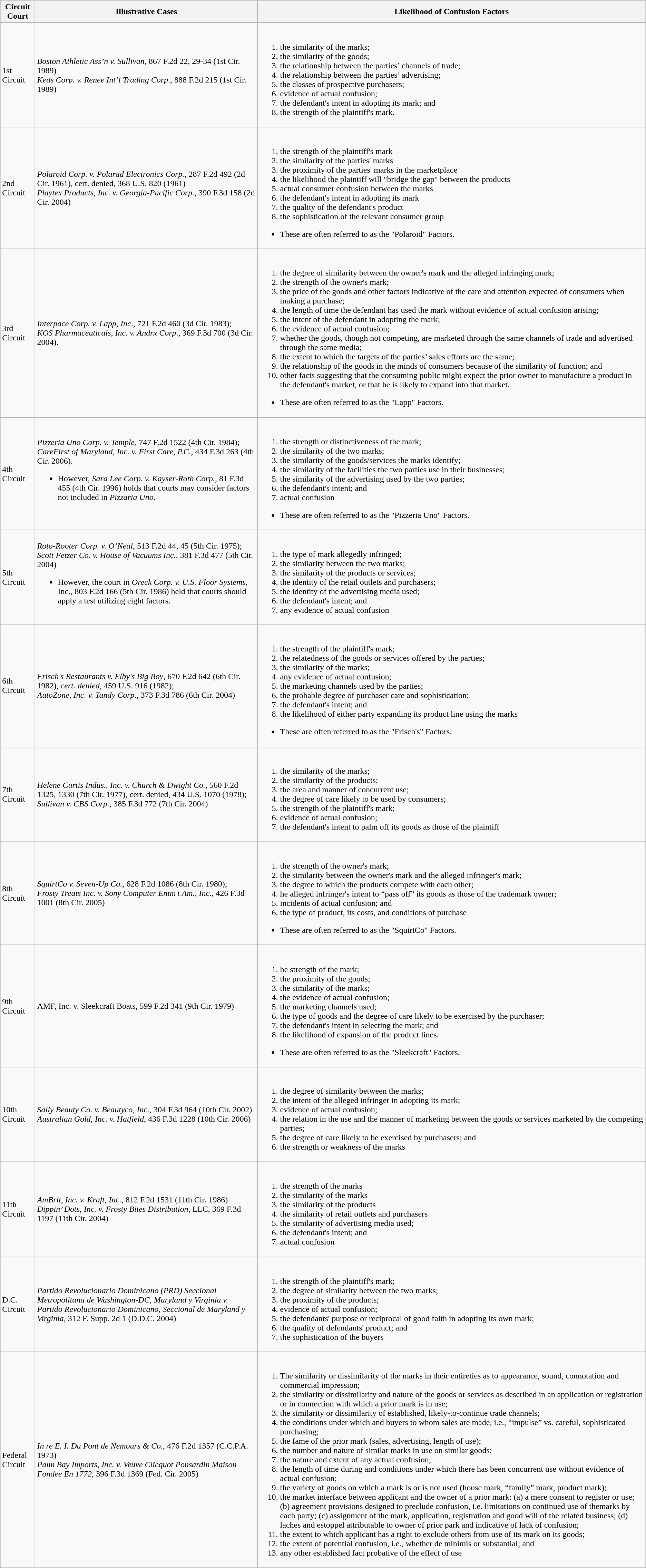<table class="wikitable">
<tr>
<th>Circuit Court</th>
<th>Illustrative Cases</th>
<th>Likelihood of Confusion Factors</th>
</tr>
<tr>
<td>1st Circuit</td>
<td><em>Boston Athletic Ass’n v. Sullivan</em>, 867 F.2d 22, 29-34 (1st Cir. 1989)<br><em>Keds Corp. v. Renee Int’l Trading Corp</em>., 888 F.2d 215 (1st Cir. 1989)</td>
<td><br><ol><li>the similarity of the marks;</li><li>the similarity of the goods;</li><li>the relationship between the parties’ channels of trade;</li><li>the relationship between the parties’ advertising;</li><li>the classes of prospective purchasers;</li><li>evidence of actual confusion;</li><li>the defendant's intent in adopting its mark; and</li><li>the strength of the plaintiff's mark.</li></ol></td>
</tr>
<tr>
<td>2nd Circuit</td>
<td><em>Polaroid Corp. v. Polarad Electronics Corp.</em>, 287 F.2d 492 (2d Cir. 1961), cert. denied, 368 U.S. 820 (1961)<br><em>Playtex Products, Inc. v. Georgia-Pacific Corp.</em>, 390 F.3d 158 (2d Cir. 2004)</td>
<td><br><ol><li>the strength of the plaintiff's mark </li><li>the similarity of the parties' marks </li><li>the proximity of the parties' marks in the marketplace </li><li>the likelihood the plaintiff will "bridge the gap" between the products </li><li>actual consumer confusion between the marks </li><li>the defendant's intent in adopting its mark </li><li>the quality of the defendant's product </li><li>the sophistication of the relevant consumer group </li></ol><ul><li>These are often referred to as the "Polaroid" Factors.</li></ul></td>
</tr>
<tr>
<td>3rd Circuit</td>
<td><em>Interpace Corp. v. Lapp, Inc</em>., 721 F.2d 460 (3d Cir. 1983);<br><em>KOS Pharmaceuticals, Inc. v. Andrx Corp</em>., 369 F.3d 700 (3d Cir. 2004).</td>
<td><br><ol><li>the degree of similarity between the owner's mark and the alleged infringing mark;</li><li>the strength of the owner's mark;</li><li>the price of the goods and other factors indicative of the care and attention expected of consumers when making a purchase;</li><li>the length of time the defendant has used the mark without evidence of actual confusion arising;</li><li>the intent of the defendant in adopting the mark;</li><li>the evidence of actual confusion;</li><li>whether the goods, though not competing, are marketed through the same channels of trade and advertised through the same media;</li><li>the extent to which the targets of the parties’ sales efforts are the same;</li><li>the relationship of the goods in the minds of consumers because of the similarity of function; and </li><li>other facts suggesting that the consuming public might expect the prior owner to manufacture a product in the defendant's market, or that he is likely to expand into that market.</li></ol><ul><li>These are often referred to as the "Lapp" Factors.</li></ul></td>
</tr>
<tr>
<td>4th Circuit</td>
<td><em>Pizzeria Uno Corp. v. Temple</em>, 747 F.2d 1522 (4th Cir. 1984);<br><em>CareFirst of Maryland, Inc. v. First Care, P.C.</em>, 434 F.3d 263 (4th Cir. 2006).<ul><li>However, <em>Sara Lee Corp. v. Kayser-Roth Corp.</em>, 81 F.3d 455 (4th Cir. 1996) holds that courts may consider factors not included in <em>Pizzaria Uno</em>.</li></ul></td>
<td><br><ol><li>the strength or distinctiveness of the mark;</li><li>the similarity of the two marks;</li><li>the similarity of the goods/services the marks identify;</li><li>the similarity of the facilities the two parties use in their businesses;</li><li>the similarity of the advertising used by the two parties;</li><li>the defendant's intent; and</li><li>actual confusion</li></ol><ul><li>These are often referred to as the "Pizzeria Uno" Factors.</li></ul></td>
</tr>
<tr>
<td>5th Circuit</td>
<td><em>Roto-Rooter Corp. v. O’Neal</em>, 513 F.2d 44, 45 (5th Cir. 1975);<br><em>Scott Fetzer Co. v. House of Vacuums Inc.</em>, 381 F.3d 477 (5th Cir. 2004)<ul><li>However, the court in <em>Oreck Corp. v. U.S. Floor Systems</em>, Inc., 803 F.2d 166 (5th Cir. 1986) held that courts should apply a test utilizing eight factors.</li></ul></td>
<td><br><ol><li>the type of mark allegedly infringed;</li><li>the similarity between the two marks;</li><li>the similarity of the products or services;</li><li>the identity of the retail outlets and purchasers;</li><li>the identity of the advertising media used;</li><li>the defendant's intent; and</li><li>any evidence of actual confusion</li></ol></td>
</tr>
<tr>
<td>6th Circuit</td>
<td><em>Frisch's Restaurants v. Elby's Big Boy</em>, 670 F.2d 642 (6th Cir. 1982), <em>cert. denied</em>, 459 U.S. 916 (1982);<br><em>AutoZone, Inc. v. Tandy Corp</em>., 373 F.3d 786 (6th Cir. 2004)</td>
<td><br><ol><li>the strength of the plaintiff's mark;</li><li>the relatedness of the goods or services offered by the parties;</li><li>the similarity of the marks;</li><li>any evidence of actual confusion;</li><li>the marketing channels used by the parties;</li><li>the probable degree of purchaser care and sophistication;</li><li>the defendant's intent; and</li><li>the likelihood of either party expanding its product line using the marks</li></ol><ul><li>These are often referred to as the "Frisch's" Factors.</li></ul></td>
</tr>
<tr>
<td>7th Circuit</td>
<td><em>Helene Curtis Indus., Inc. v. Church & Dwight Co.</em>, 560 F.2d 1325, 1330 (7th Cir. 1977), cert. denied, 434 U.S. 1070 (1978);<br><em>Sullivan v. CBS Corp.</em>, 385 F.3d 772 (7th Cir. 2004)</td>
<td><br><ol><li>the similarity of the marks;</li><li>the similarity of the products;</li><li>the area and manner of concurrent use;</li><li>the degree of care likely to be used by consumers;</li><li>the strength of the plaintiff's mark;</li><li>evidence of actual confusion;</li><li>the defendant's intent to palm off its goods as those of the plaintiff </li></ol></td>
</tr>
<tr>
<td>8th Circuit</td>
<td><em>SquirtCo v. Seven-Up Co.</em>, 628 F.2d 1086 (8th Cir. 1980);<br><em>Frosty Treats Inc. v. Sony Computer Entm't Am., Inc.</em>, 426 F.3d 1001 (8th Cir. 2005)</td>
<td><br><ol><li>the strength of the owner's mark;</li><li>the similarity between the owner's mark and the alleged infringer's mark;</li><li>the degree to which the products compete with each other;</li><li>he alleged infringer's intent to “pass off” its goods as those of the trademark owner;</li><li>incidents of actual confusion; and</li><li>the type of product, its costs, and conditions of purchase </li></ol><ul><li>These are often referred to as the "SquirtCo" Factors.</li></ul></td>
</tr>
<tr>
<td>9th Circuit</td>
<td>AMF, Inc. v. Sleekcraft Boats, 599 F.2d 341 (9th Cir. 1979)</td>
<td><br><ol><li>he strength of the mark;</li><li>the proximity of the goods;</li><li>the similarity of the marks;</li><li>the evidence of actual confusion;</li><li>the marketing channels used;</li><li>the type of goods and the degree of care likely to be exercised by the purchaser;</li><li>the defendant's intent in selecting the mark; and</li><li>the likelihood of expansion of the product lines.</li></ol><ul><li>These are often referred to as the "Sleekcraft" Factors.</li></ul></td>
</tr>
<tr>
<td>10th Circuit</td>
<td><em>Sally Beauty Co. v. Beautyco, Inc.</em>, 304 F.3d 964 (10th Cir. 2002)<br><em>Australian Gold, Inc. v. Hatfield</em>, 436 F.3d 1228 (10th Cir. 2006)</td>
<td><br><ol><li>the degree of similarity between the marks;</li><li>the intent of the alleged infringer in adopting its mark;</li><li>evidence of actual confusion;</li><li>the relation in the use and the manner of marketing between the goods or services marketed by the competing parties;</li><li>the degree of care likely to be exercised by purchasers; and</li><li>the strength or weakness of the marks </li></ol></td>
</tr>
<tr>
<td>11th Circuit</td>
<td><em>AmBrit, Inc. v. Kraft, Inc.</em>, 812 F.2d 1531 (11th Cir. 1986)<br><em>Dippin’ Dots, Inc. v. Frosty Bites Distribution</em>, LLC, 369 F.3d 1197 (11th Cir. 2004)</td>
<td><br><ol><li>the strength of the marks </li><li>the similarity of the marks </li><li>the similarity of the products </li><li>the similarity of retail outlets and purchasers </li><li>the similarity of advertising media used;</li><li>the defendant's intent; and</li><li>actual confusion </li></ol></td>
</tr>
<tr>
<td>D.C. Circuit</td>
<td><em>Partido Revolucionario Dominicano (PRD) Seccional Metropolitana de Washington-DC, Maryland y Virginia v. Partido Revolucionario Dominicano, Seccional de Maryland y Virginia</em>, 312 F. Supp. 2d 1 (D.D.C. 2004)</td>
<td><br><ol><li>the strength of the plaintiff's mark;</li><li>the degree of similarity between the two marks;</li><li>the proximity of the products;</li><li>evidence of actual confusion;</li><li>the defendants' purpose or reciprocal of good faith in adopting its own mark;</li><li>the quality of defendants' product; and</li><li>the sophistication of the buyers </li></ol></td>
</tr>
<tr>
<td>Federal Circuit</td>
<td><em>In re E. I. Du Pont de Nemours & Co.</em>, 476 F.2d 1357 (C.C.P.A. 1973)<br><em>Palm Bay Imports, Inc. v. Veuve Clicquot Ponsardin Maison Fondee En 1772</em>, 396 F.3d 1369 (Fed. Cir. 2005)</td>
<td><br><ol><li>The similarity or dissimilarity of the marks in their entireties as to appearance, sound, connotation and commercial impression;</li><li>the similarity or dissimilarity and nature of the goods or services as described in an application or registration or in connection with which a prior mark is in use;</li><li>the similarity or dissimilarity of established, likely-to-continue trade channels;</li><li>the conditions under which and buyers to whom sales are made, i.e., “impulse” vs. careful, sophisticated purchasing;</li><li>the fame of the prior mark (sales, advertising, length of use);</li><li>the number and nature of similar marks in use on similar goods;</li><li>the nature and extent of any actual confusion;</li><li>the length of time during and conditions under which there has been concurrent use without evidence of actual confusion;</li><li>the variety of goods on which a mark is or is not used (house mark, “family” mark, product mark);</li><li>the market interface between applicant and the owner of a prior mark: (a) a mere consent to register or use; (b) agreement provisions designed to preclude confusion, i.e. limitations on continued use of themarks by each party; (c) assignment of the mark, application, registration and good will of the related business; (d) laches and estoppel attributable to owner of prior park and indicative of lack of confusion;</li><li>the extent to which applicant has a right to exclude others from use of its mark on its goods;</li><li>the extent of potential confusion, i.e., whether de minimis or substantial; and</li><li>any other established fact probative of the effect of use </li></ol></td>
</tr>
</table>
